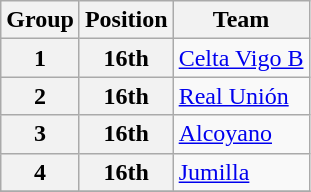<table class="wikitable">
<tr>
<th>Group</th>
<th>Position</th>
<th>Team</th>
</tr>
<tr>
<th>1</th>
<th>16th</th>
<td><a href='#'>Celta Vigo B</a></td>
</tr>
<tr>
<th>2</th>
<th>16th</th>
<td><a href='#'>Real Unión</a></td>
</tr>
<tr>
<th>3</th>
<th>16th</th>
<td><a href='#'>Alcoyano</a></td>
</tr>
<tr>
<th>4</th>
<th>16th</th>
<td><a href='#'>Jumilla</a></td>
</tr>
<tr>
</tr>
</table>
